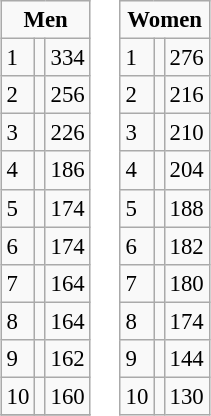<table>
<tr ---- valign="top">
<td><br><table class="wikitable" style="font-size: 95%">
<tr>
<td colspan="3" align="center"><strong>Men</strong></td>
</tr>
<tr>
<td>1</td>
<td align="left"></td>
<td>334</td>
</tr>
<tr>
<td>2</td>
<td align="left"></td>
<td>256</td>
</tr>
<tr>
<td>3</td>
<td align="left"></td>
<td>226</td>
</tr>
<tr>
<td>4</td>
<td align="left"></td>
<td>186</td>
</tr>
<tr>
<td>5</td>
<td align="left"></td>
<td>174</td>
</tr>
<tr>
<td>6</td>
<td align="left"></td>
<td>174</td>
</tr>
<tr>
<td>7</td>
<td align="left"></td>
<td>164</td>
</tr>
<tr>
<td>8</td>
<td align="left"></td>
<td>164</td>
</tr>
<tr>
<td>9</td>
<td align="left"></td>
<td>162</td>
</tr>
<tr>
<td>10</td>
<td align="left"></td>
<td>160</td>
</tr>
<tr>
</tr>
</table>
</td>
<td><br><table class="wikitable" style="font-size: 95%">
<tr>
<td colspan="3" align="center"><strong>Women</strong></td>
</tr>
<tr>
<td>1</td>
<td align="left"></td>
<td>276</td>
</tr>
<tr>
<td>2</td>
<td align="left"></td>
<td>216</td>
</tr>
<tr>
<td>3</td>
<td align="left"></td>
<td>210</td>
</tr>
<tr>
<td>4</td>
<td align="left"></td>
<td>204</td>
</tr>
<tr>
<td>5</td>
<td align="left"></td>
<td>188</td>
</tr>
<tr>
<td>6</td>
<td align="left"></td>
<td>182</td>
</tr>
<tr>
<td>7</td>
<td align="left"></td>
<td>180</td>
</tr>
<tr>
<td>8</td>
<td align="left"></td>
<td>174</td>
</tr>
<tr>
<td>9</td>
<td align="left"></td>
<td>144</td>
</tr>
<tr>
<td>10</td>
<td align="left"></td>
<td>130</td>
</tr>
</table>
</td>
<td></td>
</tr>
</table>
